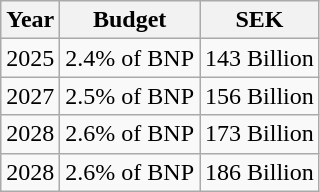<table class="wikitable">
<tr>
<th>Year</th>
<th>Budget</th>
<th>SEK</th>
</tr>
<tr>
<td>2025</td>
<td>2.4% of BNP</td>
<td>143 Billion</td>
</tr>
<tr>
<td>2027</td>
<td>2.5% of BNP</td>
<td>156 Billion</td>
</tr>
<tr>
<td>2028</td>
<td>2.6% of BNP</td>
<td>173 Billion</td>
</tr>
<tr>
<td>2028</td>
<td>2.6% of BNP</td>
<td>186 Billion</td>
</tr>
</table>
